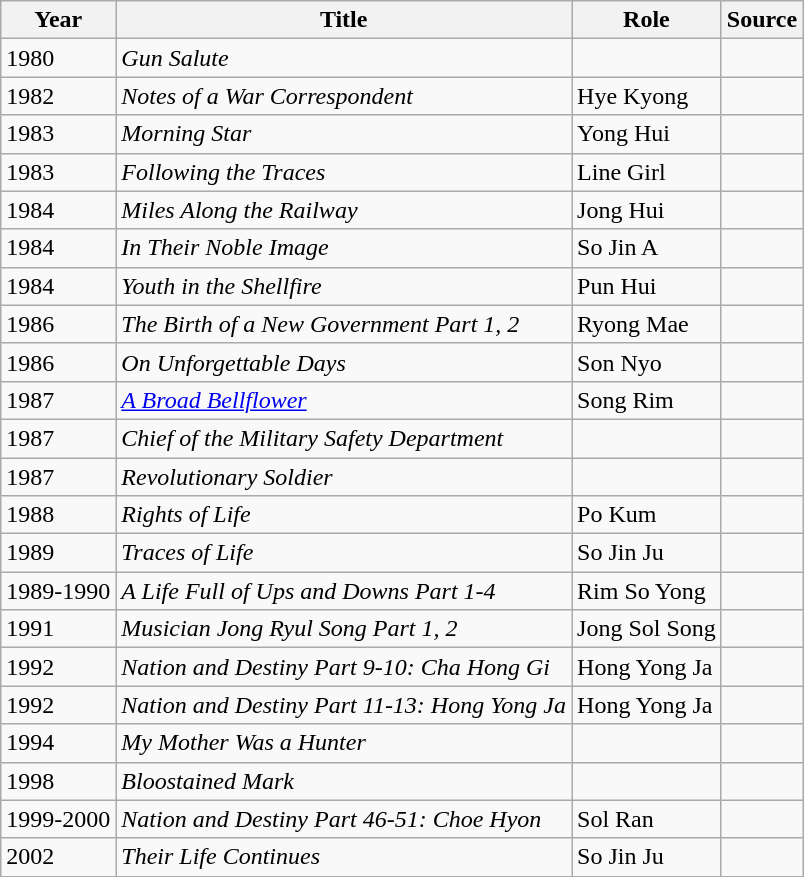<table class="wikitable sortable plainrowheaders">
<tr>
<th>Year</th>
<th>Title</th>
<th>Role</th>
<th class="unsortable">Source</th>
</tr>
<tr>
<td>1980</td>
<td><em>Gun Salute</em></td>
<td></td>
<td></td>
</tr>
<tr>
<td>1982</td>
<td><em>Notes of a War Correspondent</em></td>
<td>Hye Kyong</td>
<td></td>
</tr>
<tr>
<td>1983</td>
<td><em>Morning Star</em></td>
<td>Yong Hui</td>
<td></td>
</tr>
<tr>
<td>1983</td>
<td><em>Following the Traces</em></td>
<td>Line Girl</td>
<td></td>
</tr>
<tr>
<td>1984</td>
<td><em>Miles Along the Railway</em></td>
<td>Jong Hui</td>
<td></td>
</tr>
<tr>
<td>1984</td>
<td><em>In Their Noble Image</em></td>
<td>So Jin A</td>
<td></td>
</tr>
<tr>
<td>1984</td>
<td><em>Youth in the Shellfire</em></td>
<td>Pun Hui</td>
<td></td>
</tr>
<tr>
<td>1986</td>
<td><em>The Birth of a New Government Part 1, 2</em></td>
<td>Ryong Mae</td>
<td></td>
</tr>
<tr>
<td>1986</td>
<td><em>On Unforgettable Days</em></td>
<td>Son Nyo</td>
<td></td>
</tr>
<tr>
<td>1987</td>
<td><em><a href='#'>A Broad Bellflower</a></em></td>
<td>Song Rim</td>
<td></td>
</tr>
<tr>
<td>1987</td>
<td><em>Chief of the Military Safety Department</em></td>
<td></td>
<td></td>
</tr>
<tr>
<td>1987</td>
<td><em>Revolutionary Soldier</em></td>
<td></td>
<td></td>
</tr>
<tr>
<td>1988</td>
<td><em>Rights of Life</em></td>
<td>Po Kum</td>
<td></td>
</tr>
<tr>
<td>1989</td>
<td><em>Traces of Life</em></td>
<td>So Jin Ju</td>
<td></td>
</tr>
<tr>
<td>1989-1990</td>
<td><em>A Life Full of Ups and Downs Part 1-4</em></td>
<td>Rim So Yong</td>
<td></td>
</tr>
<tr>
<td>1991</td>
<td><em>Musician Jong Ryul Song Part 1, 2</em></td>
<td>Jong Sol Song</td>
<td></td>
</tr>
<tr>
<td>1992</td>
<td><em>Nation and Destiny Part 9-10: Cha Hong Gi</em></td>
<td>Hong Yong Ja</td>
<td></td>
</tr>
<tr>
<td>1992</td>
<td><em>Nation and Destiny Part 11-13: Hong Yong Ja</em></td>
<td>Hong Yong Ja</td>
<td></td>
</tr>
<tr>
<td>1994</td>
<td><em>My Mother Was a Hunter</em></td>
<td></td>
<td></td>
</tr>
<tr>
<td>1998</td>
<td><em>Bloostained Mark</em></td>
<td></td>
<td></td>
</tr>
<tr>
<td>1999-2000</td>
<td><em>Nation and Destiny Part 46-51: Choe Hyon</em></td>
<td>Sol Ran</td>
<td></td>
</tr>
<tr>
<td>2002</td>
<td><em>Their Life Continues</em></td>
<td>So Jin Ju</td>
<td></td>
</tr>
</table>
